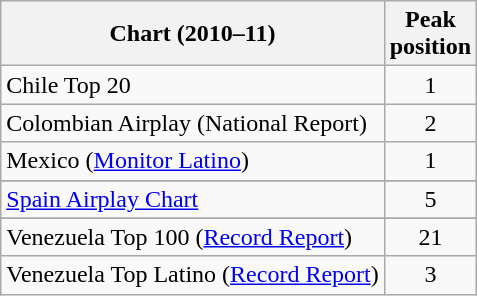<table class="wikitable sortable">
<tr>
<th align="left">Chart (2010–11)</th>
<th align="left">Peak<br>position</th>
</tr>
<tr>
<td>Chile Top 20</td>
<td style="text-align:center;">1</td>
</tr>
<tr>
<td>Colombian Airplay (National Report)</td>
<td style="text-align:center;">2</td>
</tr>
<tr>
<td>Mexico (<a href='#'>Monitor Latino</a>)</td>
<td style="text-align:center;">1</td>
</tr>
<tr>
</tr>
<tr>
<td><a href='#'>Spain Airplay Chart</a></td>
<td style="text-align:center;">5</td>
</tr>
<tr>
</tr>
<tr>
</tr>
<tr>
</tr>
<tr>
<td>Venezuela Top 100 (<a href='#'>Record Report</a>)</td>
<td style="text-align:center;">21</td>
</tr>
<tr>
<td>Venezuela Top Latino (<a href='#'>Record Report</a>)</td>
<td style="text-align:center;">3</td>
</tr>
</table>
